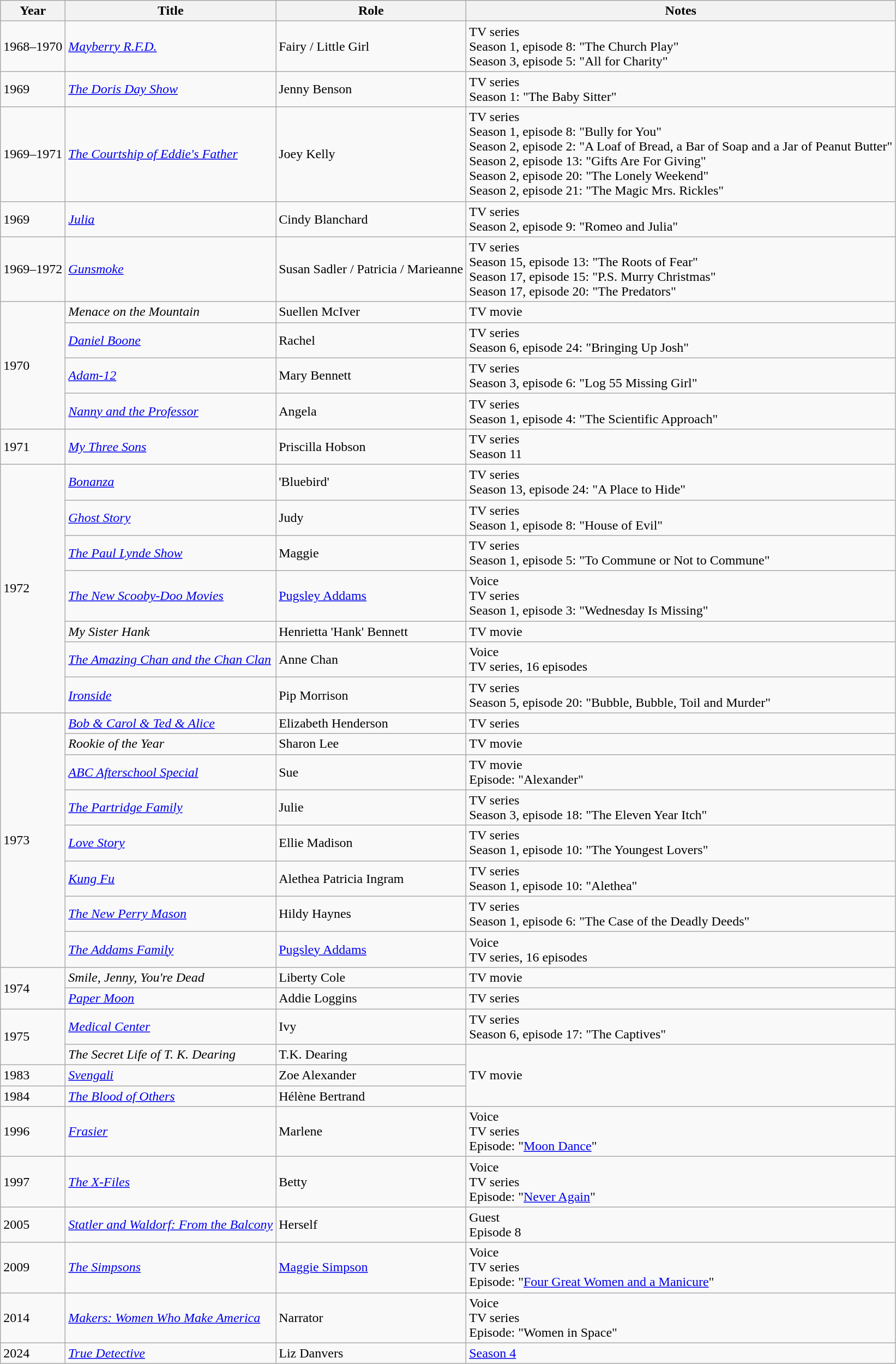<table class="wikitable sortable">
<tr>
<th>Year</th>
<th>Title</th>
<th>Role</th>
<th class="unsortable">Notes</th>
</tr>
<tr>
<td>1968–1970</td>
<td><em><a href='#'>Mayberry R.F.D.</a></em></td>
<td>Fairy / Little Girl</td>
<td>TV series<br>Season 1, episode 8: "The Church Play"<br>Season 3, episode 5: "All for Charity"</td>
</tr>
<tr>
<td>1969</td>
<td><em><a href='#'>The Doris Day Show</a></em></td>
<td>Jenny Benson</td>
<td>TV series<br>Season 1: "The Baby Sitter"</td>
</tr>
<tr>
<td>1969–1971</td>
<td><em><a href='#'>The Courtship of Eddie's Father</a></em></td>
<td>Joey Kelly</td>
<td>TV series<br>Season 1, episode 8: "Bully for You"<br>Season 2, episode 2: "A Loaf of Bread, a Bar of Soap and a Jar of Peanut Butter"<br>Season 2, episode 13: "Gifts Are For Giving"<br>Season 2, episode 20: "The Lonely Weekend"<br>Season 2, episode 21: "The Magic Mrs. Rickles"</td>
</tr>
<tr>
<td>1969</td>
<td><em><a href='#'>Julia</a></em></td>
<td>Cindy Blanchard</td>
<td>TV series<br>Season 2, episode 9: "Romeo and Julia"</td>
</tr>
<tr>
<td>1969–1972</td>
<td><em><a href='#'>Gunsmoke</a></em></td>
<td>Susan Sadler / Patricia / Marieanne</td>
<td>TV series<br>Season 15, episode 13: "The Roots of Fear"<br>Season 17, episode 15: "P.S. Murry Christmas"<br>Season 17, episode 20: "The Predators"</td>
</tr>
<tr>
<td rowspan=4>1970</td>
<td><em>Menace on the Mountain</em></td>
<td>Suellen McIver</td>
<td>TV movie</td>
</tr>
<tr>
<td><em><a href='#'>Daniel Boone</a></em></td>
<td>Rachel</td>
<td>TV series<br>Season 6, episode 24: "Bringing Up Josh"</td>
</tr>
<tr>
<td><em><a href='#'>Adam-12</a></em></td>
<td>Mary Bennett</td>
<td>TV series<br>Season 3, episode 6: "Log 55 Missing Girl"</td>
</tr>
<tr>
<td><em><a href='#'>Nanny and the Professor</a></em></td>
<td>Angela</td>
<td>TV series<br>Season 1, episode 4: "The Scientific Approach"</td>
</tr>
<tr>
<td>1971</td>
<td><em><a href='#'>My Three Sons</a></em></td>
<td>Priscilla Hobson</td>
<td>TV series<br>Season 11</td>
</tr>
<tr>
<td rowspan=7>1972</td>
<td><em><a href='#'>Bonanza</a></em></td>
<td>'Bluebird'</td>
<td>TV series<br>Season 13, episode 24: "A Place to Hide"</td>
</tr>
<tr>
<td><em><a href='#'>Ghost Story</a></em></td>
<td>Judy</td>
<td>TV series<br>Season 1, episode 8: "House of Evil"</td>
</tr>
<tr>
<td><em><a href='#'>The Paul Lynde Show</a></em></td>
<td>Maggie</td>
<td>TV series<br>Season 1, episode 5: "To Commune or Not to Commune"</td>
</tr>
<tr>
<td><em><a href='#'>The New Scooby-Doo Movies</a></em></td>
<td><a href='#'>Pugsley Addams</a></td>
<td>Voice<br>TV series<br>Season 1, episode 3: "Wednesday Is Missing"</td>
</tr>
<tr>
<td><em>My Sister Hank</em></td>
<td>Henrietta 'Hank' Bennett</td>
<td>TV movie</td>
</tr>
<tr>
<td><em><a href='#'>The Amazing Chan and the Chan Clan</a></em></td>
<td>Anne Chan</td>
<td>Voice<br>TV series, 16 episodes</td>
</tr>
<tr>
<td><em><a href='#'>Ironside</a></em></td>
<td>Pip Morrison</td>
<td>TV series<br>Season 5, episode 20: "Bubble, Bubble, Toil and Murder"</td>
</tr>
<tr>
<td rowspan=8>1973</td>
<td><em><a href='#'>Bob & Carol & Ted & Alice</a></em></td>
<td>Elizabeth Henderson</td>
<td>TV series</td>
</tr>
<tr>
<td><em>Rookie of the Year</em></td>
<td>Sharon Lee</td>
<td>TV movie</td>
</tr>
<tr>
<td><em><a href='#'>ABC Afterschool Special</a></em></td>
<td>Sue</td>
<td>TV movie<br>Episode: "Alexander"</td>
</tr>
<tr>
<td><em><a href='#'>The Partridge Family</a></em></td>
<td>Julie</td>
<td>TV series<br>Season 3, episode 18: "The Eleven Year Itch"</td>
</tr>
<tr>
<td><em><a href='#'>Love Story</a></em></td>
<td>Ellie Madison</td>
<td>TV series<br>Season 1, episode 10: "The Youngest Lovers"</td>
</tr>
<tr>
<td><em><a href='#'>Kung Fu</a></em></td>
<td>Alethea Patricia Ingram</td>
<td>TV series<br>Season 1, episode 10: "Alethea"</td>
</tr>
<tr>
<td><em><a href='#'>The New Perry Mason</a></em></td>
<td>Hildy Haynes</td>
<td>TV series<br>Season 1, episode 6: "The Case of the Deadly Deeds"</td>
</tr>
<tr>
<td><em><a href='#'>The Addams Family</a></em></td>
<td><a href='#'>Pugsley Addams</a></td>
<td>Voice<br>TV series, 16 episodes</td>
</tr>
<tr>
<td rowspan=2>1974</td>
<td><em>Smile, Jenny, You're Dead</em></td>
<td>Liberty Cole</td>
<td>TV movie</td>
</tr>
<tr>
<td><em><a href='#'>Paper Moon</a></em></td>
<td>Addie Loggins</td>
<td>TV series</td>
</tr>
<tr>
<td rowspan=2>1975</td>
<td><em><a href='#'>Medical Center</a></em></td>
<td>Ivy</td>
<td>TV series<br>Season 6, episode 17: "The Captives"</td>
</tr>
<tr>
<td><em>The Secret Life of T. K. Dearing</em></td>
<td>T.K. Dearing</td>
<td rowspan=3>TV movie</td>
</tr>
<tr>
<td>1983</td>
<td><em><a href='#'>Svengali</a></em></td>
<td>Zoe Alexander</td>
</tr>
<tr>
<td>1984</td>
<td><em><a href='#'>The Blood of Others</a></em></td>
<td>Hélène Bertrand</td>
</tr>
<tr>
<td>1996</td>
<td><em><a href='#'>Frasier</a></em></td>
<td>Marlene</td>
<td>Voice<br>TV series<br>Episode: "<a href='#'>Moon Dance</a>"</td>
</tr>
<tr>
<td>1997</td>
<td><em><a href='#'>The X-Files</a></em></td>
<td>Betty</td>
<td>Voice<br>TV series<br>Episode: "<a href='#'>Never Again</a>"</td>
</tr>
<tr>
<td>2005</td>
<td><em><a href='#'>Statler and Waldorf: From the Balcony</a></em></td>
<td>Herself</td>
<td>Guest<br>Episode 8</td>
</tr>
<tr>
<td>2009</td>
<td><em><a href='#'>The Simpsons</a></em></td>
<td><a href='#'>Maggie Simpson</a></td>
<td>Voice<br>TV series<br>Episode: "<a href='#'>Four Great Women and a Manicure</a>"</td>
</tr>
<tr>
<td>2014</td>
<td><em><a href='#'>Makers: Women Who Make America</a></em></td>
<td>Narrator</td>
<td>Voice<br>TV series<br>Episode: "Women in Space"</td>
</tr>
<tr>
<td>2024</td>
<td><em><a href='#'>True Detective</a></em></td>
<td>Liz Danvers</td>
<td><a href='#'>Season 4</a></td>
</tr>
</table>
